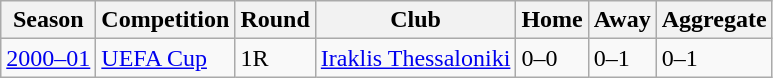<table class="wikitable">
<tr>
<th>Season</th>
<th>Competition</th>
<th>Round</th>
<th>Club</th>
<th>Home</th>
<th>Away</th>
<th>Aggregate</th>
</tr>
<tr>
<td><a href='#'>2000–01</a></td>
<td><a href='#'>UEFA Cup</a></td>
<td>1R</td>
<td> <a href='#'>Iraklis Thessaloniki</a></td>
<td>0–0</td>
<td>0–1</td>
<td>0–1</td>
</tr>
</table>
